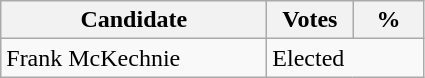<table class="wikitable">
<tr>
<th style="width: 170px">Candidate</th>
<th style="width: 50px">Votes</th>
<th style="width: 40px">%</th>
</tr>
<tr>
<td>Frank McKechnie</td>
<td colspan="2">Elected </td>
</tr>
</table>
